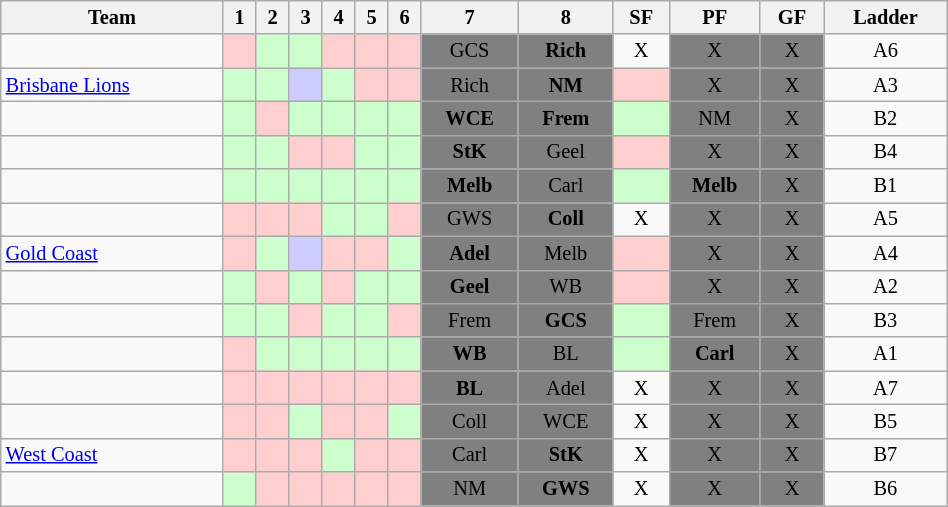<table class="wikitable sortable" style="font-size:85%; text-align:center; width:50%">
<tr valign="top">
<th valign="middle">Team</th>
<th>1</th>
<th>2</th>
<th>3</th>
<th>4</th>
<th>5</th>
<th>6</th>
<th>7</th>
<th>8</th>
<th>SF</th>
<th>PF</th>
<th>GF</th>
<th valign="middle">Ladder</th>
</tr>
<tr>
<td align="left"></td>
<td style="background:#FFCFCF;"></td>
<td style="background:#CCFFCC;"></td>
<td style="background:#CCFFCC;"></td>
<td style="background:#FFCFCF;"></td>
<td style="background:#FFCFCF;"></td>
<td style="background:#FFCFCF;"></td>
<td style="background:grey;">GCS</td>
<td style="background:grey;"><strong>Rich</strong></td>
<td>X</td>
<td style="background:grey;">X</td>
<td style="background:grey;">X</td>
<td>A6</td>
</tr>
<tr>
<td align="left"><a href='#'>Brisbane Lions</a></td>
<td style="background:#CCFFCC;"></td>
<td style="background:#CCFFCC;"></td>
<td style="background:#CCCCFF;"></td>
<td style="background:#CCFFCC;"></td>
<td style="background:#FFCFCF;"></td>
<td style="background:#FFCFCF;"></td>
<td style="background:grey;">Rich</td>
<td style="background:grey;"><strong>NM</strong></td>
<td style="background:#FFCFCF;"></td>
<td style="background:grey;">X</td>
<td style="background:grey;">X</td>
<td>A3</td>
</tr>
<tr>
<td align="left"></td>
<td style="background:#CCFFCC;"></td>
<td style="background:#FFCFCF;"></td>
<td style="background:#CCFFCC;"></td>
<td style="background:#CCFFCC;"></td>
<td style="background:#CCFFCC;"></td>
<td style="background:#CCFFCC;"></td>
<td style="background:grey;"><strong>WCE</strong></td>
<td style="background:grey;"><strong>Frem</strong></td>
<td style="background:#CCFFCC;"></td>
<td style="background:grey;">NM</td>
<td style="background:grey;">X</td>
<td>B2</td>
</tr>
<tr>
<td align="left"></td>
<td style="background:#CCFFCC;"></td>
<td style="background:#CCFFCC;"></td>
<td style="background:#FFCFCF;"></td>
<td style="background:#FFCFCF;"></td>
<td style="background:#CCFFCC;"></td>
<td style="background:#CCFFCC;"></td>
<td style="background:grey;"><strong>StK</strong></td>
<td style="background:grey;">Geel</td>
<td style="background:#FFCFCF;"></td>
<td style="background:grey;">X</td>
<td style="background:grey;">X</td>
<td>B4</td>
</tr>
<tr>
<td align="left"></td>
<td style="background:#CCFFCC;"></td>
<td style="background:#CCFFCC;"></td>
<td style="background:#CCFFCC;"></td>
<td style="background:#CCFFCC;"></td>
<td style="background:#CCFFCC;"></td>
<td style="background:#CCFFCC;"></td>
<td style="background:grey;"><strong>Melb</strong><br></td>
<td style="background:grey;">Carl<br></td>
<td style="background:#CCFFCC;"></td>
<td style="background:grey;"><strong>Melb</strong></td>
<td style="background:grey;">X</td>
<td>B1</td>
</tr>
<tr>
<td align="left"></td>
<td style="background:#FFCFCF;"></td>
<td style="background:#FFCFCF;"></td>
<td style="background:#FFCFCF;"></td>
<td style="background:#CCFFCC;"></td>
<td style="background:#CCFFCC;"></td>
<td style="background:#FFCFCF;"></td>
<td style="background:grey;">GWS</td>
<td style="background:grey;"><strong>Coll</strong></td>
<td>X</td>
<td style="background:grey;">X</td>
<td style="background:grey;">X</td>
<td>A5</td>
</tr>
<tr>
<td align="left"><a href='#'>Gold Coast</a></td>
<td style="background:#FFCFCF;"></td>
<td style="background:#CCFFCC;"></td>
<td style="background:#CCCCFF;"></td>
<td style="background:#FFCFCF;"></td>
<td style="background:#FFCFCF;"></td>
<td style="background:#CCFFCC;"></td>
<td style="background:grey;"><strong>Adel</strong></td>
<td style="background:grey;">Melb</td>
<td style="background:#FFCFCF;"></td>
<td style="background:grey;">X</td>
<td style="background:grey;">X</td>
<td>A4</td>
</tr>
<tr>
<td align="left"></td>
<td style="background:#CCFFCC;"></td>
<td style="background:#FFCFCF;"></td>
<td style="background:#CCFFCC;"></td>
<td style="background:#FFCFCF;"></td>
<td style="background:#CCFFCC;"></td>
<td style="background:#CCFFCC;"></td>
<td style="background:grey;"><strong>Geel</strong></td>
<td style="background:grey;">WB</td>
<td style="background:#FFCFCF;"></td>
<td style="background:grey;">X</td>
<td style="background:grey;">X</td>
<td>A2</td>
</tr>
<tr>
<td align="left"></td>
<td style="background:#CCFFCC;"></td>
<td style="background:#CCFFCC;"></td>
<td style="background:#FFCFCF;"></td>
<td style="background:#CCFFCC;"></td>
<td style="background:#CCFFCC;"></td>
<td style="background:#FFCFCF;"></td>
<td style="background:grey;">Frem</td>
<td style="background:grey;"><strong>GCS</strong></td>
<td style="background:#CCFFCC;"></td>
<td style="background:grey;">Frem</td>
<td style="background:grey;">X</td>
<td>B3</td>
</tr>
<tr>
<td align="left"></td>
<td style="background:#FFCFCF;"></td>
<td style="background:#CCFFCC;"></td>
<td style="background:#CCFFCC;"></td>
<td style="background:#CCFFCC;"></td>
<td style="background:#CCFFCC;"></td>
<td style="background:#CCFFCC;"></td>
<td style="background:grey;"><strong>WB</strong></td>
<td style="background:grey;">BL</td>
<td style="background:#CCFFCC;"></td>
<td style="background:grey;"><strong>Carl</strong></td>
<td style="background:grey;">X</td>
<td>A1</td>
</tr>
<tr>
<td align="left"></td>
<td style="background:#FFCFCF;"></td>
<td style="background:#FFCFCF;"></td>
<td style="background:#FFCFCF;"></td>
<td style="background:#FFCFCF;"></td>
<td style="background:#FFCFCF;"></td>
<td style="background:#FFCFCF;"></td>
<td style="background:grey;"><strong>BL</strong></td>
<td style="background:grey;">Adel</td>
<td>X</td>
<td style="background:grey;">X</td>
<td style="background:grey;">X</td>
<td>A7</td>
</tr>
<tr>
<td align="left"></td>
<td style="background:#FFCFCF;"></td>
<td style="background:#FFCFCF;"></td>
<td style="background:#CCFFCC;"></td>
<td style="background:#FFCFCF;"></td>
<td style="background:#FFCFCF;"></td>
<td style="background:#CCFFCC;"></td>
<td style="background:grey;">Coll</td>
<td style="background:grey;">WCE</td>
<td>X</td>
<td style="background:grey;">X</td>
<td style="background:grey;">X</td>
<td>B5</td>
</tr>
<tr>
<td align="left"><a href='#'>West Coast</a></td>
<td style="background:#FFCFCF;"></td>
<td style="background:#FFCFCF;"></td>
<td style="background:#FFCFCF;"></td>
<td style="background:#CCFFCC;"></td>
<td style="background:#FFCFCF;"></td>
<td style="background:#FFCFCF;"></td>
<td style="background:grey;">Carl</td>
<td style="background:grey;"><strong>StK</strong></td>
<td>X</td>
<td style="background:grey;">X</td>
<td style="background:grey;">X</td>
<td>B7</td>
</tr>
<tr>
<td align="left"></td>
<td style="background:#CCFFCC;"></td>
<td style="background:#FFCFCF;"></td>
<td style="background:#FFCFCF;"></td>
<td style="background:#FFCFCF;"></td>
<td style="background:#FFCFCF;"></td>
<td style="background:#FFCFCF;"></td>
<td style="background:grey;">NM</td>
<td style="background:grey;"><strong>GWS</strong></td>
<td>X</td>
<td style="background:grey;">X</td>
<td style="background:grey;">X</td>
<td>B6</td>
</tr>
</table>
